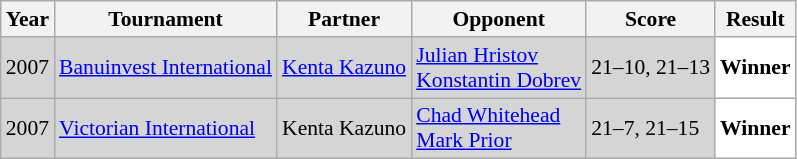<table class="sortable wikitable" style="font-size: 90%;">
<tr>
<th>Year</th>
<th>Tournament</th>
<th>Partner</th>
<th>Opponent</th>
<th>Score</th>
<th>Result</th>
</tr>
<tr style="background:#D5D5D5">
<td align="center">2007</td>
<td align="left"><a href='#'>Banuinvest International</a></td>
<td align="left"> <a href='#'>Kenta Kazuno</a></td>
<td align="left"> <a href='#'>Julian Hristov</a> <br> <a href='#'>Konstantin Dobrev</a></td>
<td align="left">21–10, 21–13</td>
<td style="text-align:left; background:white"> <strong>Winner</strong></td>
</tr>
<tr style="background:#D5D5D5">
<td align="center">2007</td>
<td align="left"><a href='#'>Victorian International</a></td>
<td align="left"> Kenta Kazuno</td>
<td align="left"> <a href='#'>Chad Whitehead</a> <br>  <a href='#'>Mark Prior</a></td>
<td align="left">21–7, 21–15</td>
<td style="text-align:left; background:white"> <strong>Winner</strong></td>
</tr>
</table>
